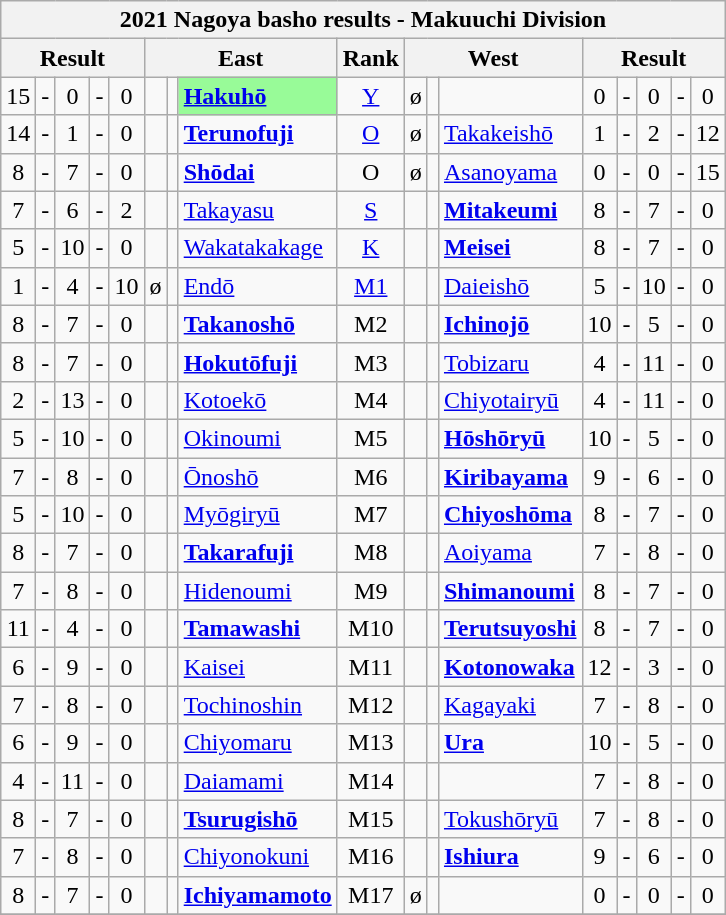<table class="wikitable" style="text-align:center">
<tr>
<th colspan="17">2021 Nagoya basho results - Makuuchi Division</th>
</tr>
<tr>
<th colspan="5">Result</th>
<th colspan="3">East</th>
<th>Rank</th>
<th colspan="3">West</th>
<th colspan="5">Result</th>
</tr>
<tr>
<td>15</td>
<td>-</td>
<td>0</td>
<td>-</td>
<td>0</td>
<td></td>
<td></td>
<td style="text-align:left;background: PaleGreen;"><strong><a href='#'>Hakuhō</a></strong></td>
<td><a href='#'>Y</a></td>
<td>ø</td>
<td></td>
<td></td>
<td>0</td>
<td>-</td>
<td>0</td>
<td>-</td>
<td>0</td>
</tr>
<tr>
<td>14</td>
<td>-</td>
<td>1</td>
<td>-</td>
<td>0</td>
<td></td>
<td></td>
<td style="text-align:left"><strong><a href='#'>Terunofuji</a></strong></td>
<td><a href='#'>O</a></td>
<td>ø</td>
<td></td>
<td style="text-align:left;"><a href='#'>Takakeishō</a></td>
<td>1</td>
<td>-</td>
<td>2</td>
<td>-</td>
<td>12</td>
</tr>
<tr>
<td>8</td>
<td>-</td>
<td>7</td>
<td>-</td>
<td>0</td>
<td></td>
<td></td>
<td style="text-align:left;"><strong><a href='#'>Shōdai</a></strong></td>
<td>O</td>
<td>ø</td>
<td></td>
<td style="text-align:left;"><a href='#'>Asanoyama</a></td>
<td>0</td>
<td>-</td>
<td>0</td>
<td>-</td>
<td>15</td>
</tr>
<tr>
<td>7</td>
<td>-</td>
<td>6</td>
<td>-</td>
<td>2</td>
<td></td>
<td></td>
<td style="text-align:left;"><a href='#'>Takayasu</a></td>
<td><a href='#'>S</a></td>
<td></td>
<td></td>
<td style="text-align:left;"><strong><a href='#'>Mitakeumi</a></strong></td>
<td>8</td>
<td>-</td>
<td>7</td>
<td>-</td>
<td>0</td>
</tr>
<tr>
<td>5</td>
<td>-</td>
<td>10</td>
<td>-</td>
<td>0</td>
<td></td>
<td></td>
<td style="text-align:left;"><a href='#'>Wakatakakage</a></td>
<td><a href='#'>K</a></td>
<td></td>
<td></td>
<td style="text-align:left;"><strong><a href='#'>Meisei</a></strong></td>
<td>8</td>
<td>-</td>
<td>7</td>
<td>-</td>
<td>0</td>
</tr>
<tr>
<td>1</td>
<td>-</td>
<td>4</td>
<td>-</td>
<td>10</td>
<td>ø</td>
<td></td>
<td style="text-align:left;"><a href='#'>Endō</a></td>
<td><a href='#'>M1</a></td>
<td></td>
<td></td>
<td style="text-align:left;"><a href='#'>Daieishō</a></td>
<td>5</td>
<td>-</td>
<td>10</td>
<td>-</td>
<td>0</td>
</tr>
<tr>
<td>8</td>
<td>-</td>
<td>7</td>
<td>-</td>
<td>0</td>
<td></td>
<td></td>
<td style="text-align:left;"><strong><a href='#'>Takanoshō</a></strong></td>
<td>M2</td>
<td></td>
<td></td>
<td style="text-align:left;"><strong><a href='#'>Ichinojō</a></strong></td>
<td>10</td>
<td>-</td>
<td>5</td>
<td>-</td>
<td>0</td>
</tr>
<tr>
<td>8</td>
<td>-</td>
<td>7</td>
<td>-</td>
<td>0</td>
<td></td>
<td></td>
<td style="text-align:left;"><strong><a href='#'>Hokutōfuji</a></strong></td>
<td>M3</td>
<td></td>
<td></td>
<td style="text-align:left;"><a href='#'>Tobizaru</a></td>
<td>4</td>
<td>-</td>
<td>11</td>
<td>-</td>
<td>0</td>
</tr>
<tr>
<td>2</td>
<td>-</td>
<td>13</td>
<td>-</td>
<td>0</td>
<td></td>
<td></td>
<td style="text-align:left;"><a href='#'>Kotoekō</a></td>
<td>M4</td>
<td></td>
<td></td>
<td style="text-align:left;"><a href='#'>Chiyotairyū</a></td>
<td>4</td>
<td>-</td>
<td>11</td>
<td>-</td>
<td>0</td>
</tr>
<tr>
<td>5</td>
<td>-</td>
<td>10</td>
<td>-</td>
<td>0</td>
<td></td>
<td></td>
<td style="text-align:left;"><a href='#'>Okinoumi</a></td>
<td>M5</td>
<td></td>
<td></td>
<td style="text-align:left;"><strong><a href='#'>Hōshōryū</a></strong></td>
<td>10</td>
<td>-</td>
<td>5</td>
<td>-</td>
<td>0</td>
</tr>
<tr>
<td>7</td>
<td>-</td>
<td>8</td>
<td>-</td>
<td>0</td>
<td></td>
<td></td>
<td style="text-align:left;"><a href='#'>Ōnoshō</a></td>
<td>M6</td>
<td></td>
<td></td>
<td style="text-align:left;"><strong><a href='#'>Kiribayama</a></strong></td>
<td>9</td>
<td>-</td>
<td>6</td>
<td>-</td>
<td>0</td>
</tr>
<tr>
<td>5</td>
<td>-</td>
<td>10</td>
<td>-</td>
<td>0</td>
<td></td>
<td></td>
<td style="text-align:left;"><a href='#'>Myōgiryū</a></td>
<td>M7</td>
<td></td>
<td></td>
<td style="text-align:left;"><strong><a href='#'>Chiyoshōma</a></strong></td>
<td>8</td>
<td>-</td>
<td>7</td>
<td>-</td>
<td>0</td>
</tr>
<tr>
<td>8</td>
<td>-</td>
<td>7</td>
<td>-</td>
<td>0</td>
<td></td>
<td></td>
<td style="text-align:left;"><strong><a href='#'>Takarafuji</a></strong></td>
<td>M8</td>
<td></td>
<td></td>
<td style="text-align:left;"><a href='#'>Aoiyama</a></td>
<td>7</td>
<td>-</td>
<td>8</td>
<td>-</td>
<td>0</td>
</tr>
<tr>
<td>7</td>
<td>-</td>
<td>8</td>
<td>-</td>
<td>0</td>
<td></td>
<td></td>
<td style="text-align:left;"><a href='#'>Hidenoumi</a></td>
<td>M9</td>
<td></td>
<td></td>
<td style="text-align:left;"><strong><a href='#'>Shimanoumi</a></strong></td>
<td>8</td>
<td>-</td>
<td>7</td>
<td>-</td>
<td>0</td>
</tr>
<tr>
<td>11</td>
<td>-</td>
<td>4</td>
<td>-</td>
<td>0</td>
<td></td>
<td></td>
<td style="text-align:left;"><strong><a href='#'>Tamawashi</a></strong></td>
<td>M10</td>
<td></td>
<td></td>
<td style="text-align:left;"><strong><a href='#'>Terutsuyoshi</a></strong></td>
<td>8</td>
<td>-</td>
<td>7</td>
<td>-</td>
<td>0</td>
</tr>
<tr>
<td>6</td>
<td>-</td>
<td>9</td>
<td>-</td>
<td>0</td>
<td></td>
<td></td>
<td style="text-align:left;"><a href='#'>Kaisei</a></td>
<td>M11</td>
<td></td>
<td></td>
<td style="text-align:left;"><strong><a href='#'>Kotonowaka</a></strong></td>
<td>12</td>
<td>-</td>
<td>3</td>
<td>-</td>
<td>0</td>
</tr>
<tr>
<td>7</td>
<td>-</td>
<td>8</td>
<td>-</td>
<td>0</td>
<td></td>
<td></td>
<td style="text-align:left;"><a href='#'>Tochinoshin</a></td>
<td>M12</td>
<td></td>
<td></td>
<td style="text-align:left;"><a href='#'>Kagayaki</a></td>
<td>7</td>
<td>-</td>
<td>8</td>
<td>-</td>
<td>0</td>
</tr>
<tr>
<td>6</td>
<td>-</td>
<td>9</td>
<td>-</td>
<td>0</td>
<td></td>
<td></td>
<td style="text-align:left;"><a href='#'>Chiyomaru</a></td>
<td>M13</td>
<td></td>
<td></td>
<td style="text-align:left;"><strong><a href='#'>Ura</a></strong></td>
<td>10</td>
<td>-</td>
<td>5</td>
<td>-</td>
<td>0</td>
</tr>
<tr>
<td>4</td>
<td>-</td>
<td>11</td>
<td>-</td>
<td>0</td>
<td></td>
<td></td>
<td style="text-align:left;"><a href='#'>Daiamami</a></td>
<td>M14</td>
<td></td>
<td></td>
<td style="text-align:left;"></td>
<td>7</td>
<td>-</td>
<td>8</td>
<td>-</td>
<td>0</td>
</tr>
<tr>
<td>8</td>
<td>-</td>
<td>7</td>
<td>-</td>
<td>0</td>
<td></td>
<td></td>
<td style="text-align:left;"><strong><a href='#'>Tsurugishō</a></strong></td>
<td>M15</td>
<td></td>
<td></td>
<td style="text-align:left;"><a href='#'>Tokushōryū</a></td>
<td>7</td>
<td>-</td>
<td>8</td>
<td>-</td>
<td>0</td>
</tr>
<tr>
<td>7</td>
<td>-</td>
<td>8</td>
<td>-</td>
<td>0</td>
<td></td>
<td></td>
<td style="text-align:left;"><a href='#'>Chiyonokuni</a></td>
<td>M16</td>
<td></td>
<td></td>
<td style="text-align:left;"><strong><a href='#'>Ishiura</a></strong></td>
<td>9</td>
<td>-</td>
<td>6</td>
<td>-</td>
<td>0</td>
</tr>
<tr>
<td>8</td>
<td>-</td>
<td>7</td>
<td>-</td>
<td>0</td>
<td></td>
<td></td>
<td style="text-align:left;"><strong><a href='#'>Ichiyamamoto</a></strong></td>
<td>M17</td>
<td>ø</td>
<td></td>
<td></td>
<td>0</td>
<td>-</td>
<td>0</td>
<td>-</td>
<td>0</td>
</tr>
<tr>
</tr>
</table>
